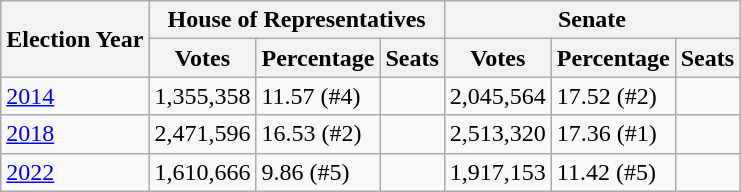<table class="wikitable">
<tr>
<th rowspan="2">Election Year</th>
<th colspan="3">House of Representatives</th>
<th colspan="3">Senate</th>
</tr>
<tr>
<th>Votes</th>
<th>Percentage</th>
<th>Seats</th>
<th>Votes</th>
<th>Percentage</th>
<th>Seats</th>
</tr>
<tr>
<td><a href='#'>2014</a></td>
<td>1,355,358</td>
<td>11.57 (#4)</td>
<td></td>
<td>2,045,564</td>
<td>17.52 (#2)</td>
<td></td>
</tr>
<tr>
<td><a href='#'>2018</a></td>
<td>2,471,596</td>
<td>16.53 (#2)</td>
<td></td>
<td>2,513,320</td>
<td>17.36 (#1)</td>
<td></td>
</tr>
<tr>
<td><a href='#'>2022</a></td>
<td>1,610,666</td>
<td>9.86 (#5)</td>
<td></td>
<td>1,917,153</td>
<td>11.42 (#5)</td>
<td></td>
</tr>
</table>
